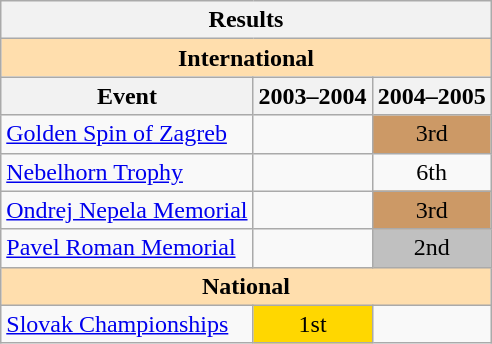<table class="wikitable" style="text-align:center">
<tr>
<th colspan=3 align=center><strong>Results</strong></th>
</tr>
<tr>
<th style="background-color: #ffdead; " colspan=3 align=center><strong>International</strong></th>
</tr>
<tr>
<th>Event</th>
<th>2003–2004</th>
<th>2004–2005</th>
</tr>
<tr>
<td align=left><a href='#'>Golden Spin of Zagreb</a></td>
<td></td>
<td bgcolor=cc9966>3rd</td>
</tr>
<tr>
<td align=left><a href='#'>Nebelhorn Trophy</a></td>
<td></td>
<td>6th</td>
</tr>
<tr>
<td align=left><a href='#'>Ondrej Nepela Memorial</a></td>
<td></td>
<td bgcolor=cc9966>3rd</td>
</tr>
<tr>
<td align=left><a href='#'>Pavel Roman Memorial</a></td>
<td></td>
<td bgcolor=silver>2nd</td>
</tr>
<tr>
<th style="background-color: #ffdead; " colspan=3 align=center><strong>National</strong></th>
</tr>
<tr>
<td align=left><a href='#'>Slovak Championships</a></td>
<td bgcolor=gold>1st</td>
<td></td>
</tr>
</table>
